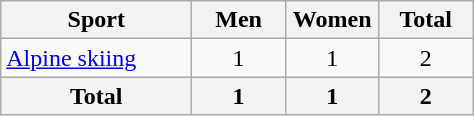<table class="wikitable sortable" style="text-align:center;">
<tr>
<th width=120>Sport</th>
<th width=55>Men</th>
<th width=55>Women</th>
<th width=55>Total</th>
</tr>
<tr>
<td align=left><a href='#'>Alpine skiing</a></td>
<td>1</td>
<td>1</td>
<td>2</td>
</tr>
<tr>
<th>Total</th>
<th>1</th>
<th>1</th>
<th>2</th>
</tr>
</table>
